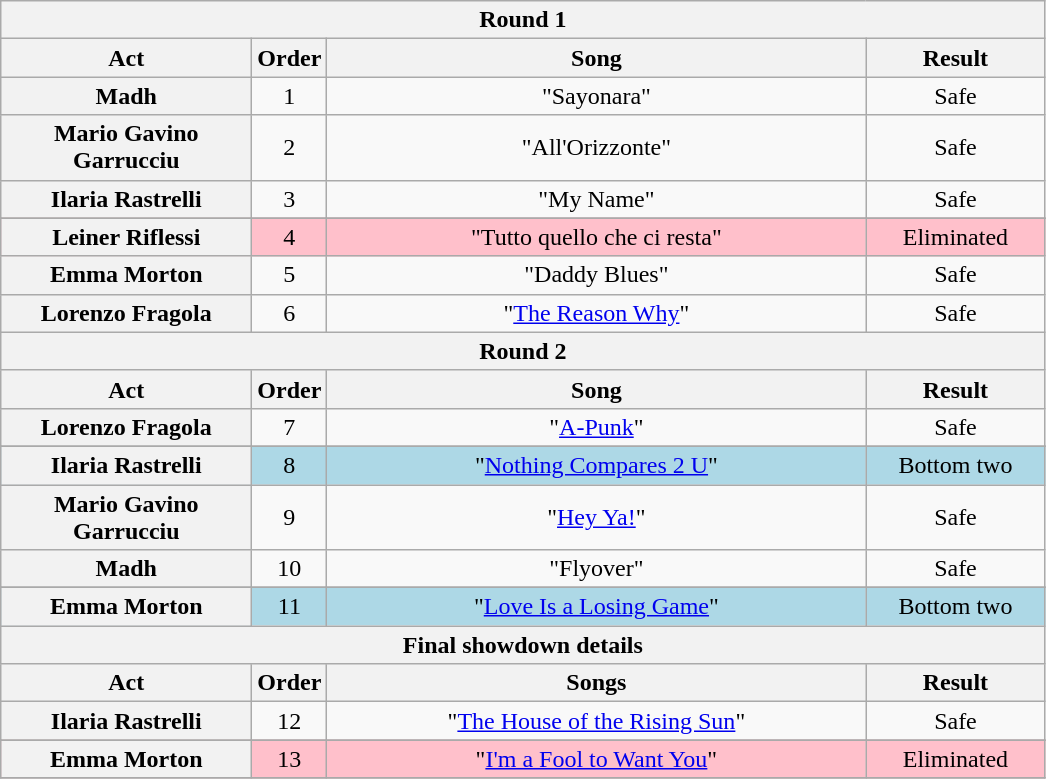<table class="wikitable plainrowheaders" style="text-align:center;">
<tr>
<th colspan="4">Round 1</th>
</tr>
<tr>
<th scope="col" style="width:10em;">Act</th>
<th scope="col">Order</th>
<th scope="col" style="width:22em;">Song</th>
<th scope="col" style="width:7em;">Result</th>
</tr>
<tr>
<th scope="row">Madh</th>
<td>1</td>
<td>"Sayonara"</td>
<td>Safe</td>
</tr>
<tr>
<th scope="row">Mario Gavino Garrucciu</th>
<td>2</td>
<td>"All'Orizzonte"</td>
<td>Safe</td>
</tr>
<tr>
<th scope="row">Ilaria Rastrelli</th>
<td>3</td>
<td>"My Name"</td>
<td>Safe</td>
</tr>
<tr>
</tr>
<tr style="background:pink;">
<th scope="row">Leiner Riflessi</th>
<td>4</td>
<td>"Tutto quello che ci resta"</td>
<td>Eliminated</td>
</tr>
<tr>
<th scope="row">Emma Morton</th>
<td>5</td>
<td>"Daddy Blues"</td>
<td>Safe</td>
</tr>
<tr>
<th scope="row">Lorenzo Fragola</th>
<td>6</td>
<td>"<a href='#'>The Reason Why</a>"</td>
<td>Safe</td>
</tr>
<tr>
<th colspan="4">Round 2</th>
</tr>
<tr>
<th scope="col" style="width:10em;">Act</th>
<th scope="col">Order</th>
<th scope="col" style="width:20em;">Song</th>
<th scope="col" style="width:7em;">Result</th>
</tr>
<tr>
<th scope="row">Lorenzo Fragola</th>
<td>7</td>
<td>"<a href='#'>A-Punk</a>"</td>
<td>Safe</td>
</tr>
<tr>
</tr>
<tr style="background:lightblue;">
<th scope="row">Ilaria Rastrelli</th>
<td>8</td>
<td>"<a href='#'>Nothing Compares 2 U</a>"</td>
<td>Bottom two</td>
</tr>
<tr>
<th scope="row">Mario Gavino Garrucciu</th>
<td>9</td>
<td>"<a href='#'>Hey Ya!</a>"</td>
<td>Safe</td>
</tr>
<tr>
<th scope="row">Madh</th>
<td>10</td>
<td>"Flyover"</td>
<td>Safe</td>
</tr>
<tr>
</tr>
<tr style="background:lightblue;">
<th scope="row">Emma Morton</th>
<td>11</td>
<td>"<a href='#'>Love Is a Losing Game</a>"</td>
<td>Bottom two</td>
</tr>
<tr>
<th colspan="4">Final showdown details</th>
</tr>
<tr>
<th scope="col" style="width:10em;">Act</th>
<th scope="col">Order</th>
<th scope="col" style="width:22em;">Songs</th>
<th scope="col" style="width:7em;">Result</th>
</tr>
<tr>
<th scope="row">Ilaria Rastrelli</th>
<td>12</td>
<td>"<a href='#'>The House of the Rising Sun</a>"</td>
<td>Safe</td>
</tr>
<tr>
</tr>
<tr style="background:pink;">
<th scope="row">Emma Morton</th>
<td>13</td>
<td>"<a href='#'>I'm a Fool to Want You</a>"</td>
<td>Eliminated</td>
</tr>
<tr>
</tr>
</table>
